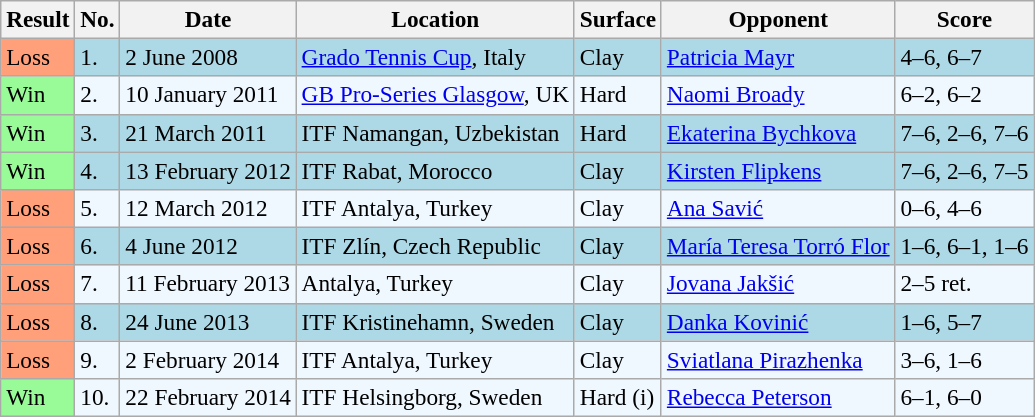<table class=wikitable style=font-size:97%>
<tr>
<th>Result</th>
<th>No.</th>
<th>Date</th>
<th>Location</th>
<th>Surface</th>
<th>Opponent</th>
<th>Score</th>
</tr>
<tr style="background:lightblue;">
<td bgcolor=#FFA07A>Loss</td>
<td>1.</td>
<td>2 June 2008</td>
<td><a href='#'>Grado Tennis Cup</a>, Italy</td>
<td>Clay</td>
<td> <a href='#'>Patricia Mayr</a></td>
<td>4–6, 6–7</td>
</tr>
<tr style="background:#f0f8ff;">
<td style="background:#98fb98;">Win</td>
<td>2.</td>
<td>10 January 2011</td>
<td><a href='#'>GB Pro-Series Glasgow</a>, UK</td>
<td>Hard</td>
<td> <a href='#'>Naomi Broady</a></td>
<td>6–2, 6–2</td>
</tr>
<tr style="background:lightblue;">
<td style="background:#98fb98;">Win</td>
<td>3.</td>
<td>21 March 2011</td>
<td>ITF Namangan, Uzbekistan</td>
<td>Hard</td>
<td> <a href='#'>Ekaterina Bychkova</a></td>
<td>7–6, 2–6, 7–6</td>
</tr>
<tr style="background:lightblue;">
<td style="background:#98fb98;">Win</td>
<td>4.</td>
<td>13 February 2012</td>
<td>ITF Rabat, Morocco</td>
<td>Clay</td>
<td> <a href='#'>Kirsten Flipkens</a></td>
<td>7–6, 2–6, 7–5</td>
</tr>
<tr style="background:#f0f8ff;">
<td bgcolor=#FFA07A>Loss</td>
<td>5.</td>
<td>12 March 2012</td>
<td>ITF Antalya, Turkey</td>
<td>Clay</td>
<td> <a href='#'>Ana Savić</a></td>
<td>0–6, 4–6</td>
</tr>
<tr style="background:lightblue;">
<td bgcolor=#FFA07A>Loss</td>
<td>6.</td>
<td>4 June 2012</td>
<td>ITF Zlín, Czech Republic</td>
<td>Clay</td>
<td> <a href='#'>María Teresa Torró Flor</a></td>
<td>1–6, 6–1, 1–6</td>
</tr>
<tr style="background:#f0f8ff;">
<td bgcolor=#FFA07A>Loss</td>
<td>7.</td>
<td>11 February 2013</td>
<td>Antalya, Turkey</td>
<td>Clay</td>
<td> <a href='#'>Jovana Jakšić</a></td>
<td>2–5 ret.</td>
</tr>
<tr style="background:lightblue;">
<td bgcolor=#FFA07A>Loss</td>
<td>8.</td>
<td>24 June 2013</td>
<td>ITF Kristinehamn, Sweden</td>
<td>Clay</td>
<td> <a href='#'>Danka Kovinić</a></td>
<td>1–6, 5–7</td>
</tr>
<tr style="background:#f0f8ff;">
<td bgcolor=#FFA07A>Loss</td>
<td>9.</td>
<td>2 February 2014</td>
<td>ITF Antalya, Turkey</td>
<td>Clay</td>
<td> <a href='#'>Sviatlana Pirazhenka</a></td>
<td>3–6, 1–6</td>
</tr>
<tr style="background:#f0f8ff;">
<td style="background:#98fb98;">Win</td>
<td>10.</td>
<td>22 February 2014</td>
<td>ITF Helsingborg, Sweden</td>
<td>Hard (i)</td>
<td> <a href='#'>Rebecca Peterson</a></td>
<td>6–1, 6–0</td>
</tr>
</table>
